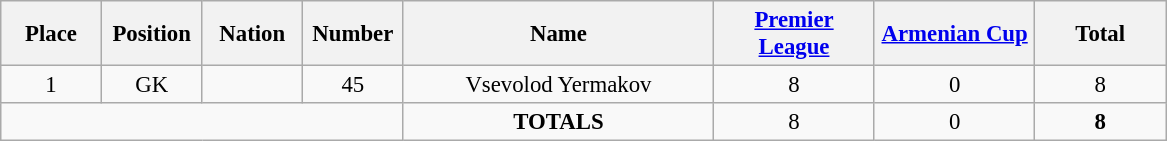<table class="wikitable" style="font-size: 95%; text-align: center;">
<tr>
<th width=60>Place</th>
<th width=60>Position</th>
<th width=60>Nation</th>
<th width=60>Number</th>
<th width=200>Name</th>
<th width=100><a href='#'>Premier League</a></th>
<th width=100><a href='#'>Armenian Cup</a></th>
<th width=80><strong>Total</strong></th>
</tr>
<tr>
<td>1</td>
<td>GK</td>
<td></td>
<td>45</td>
<td>Vsevolod Yermakov</td>
<td>8</td>
<td>0</td>
<td>8</td>
</tr>
<tr>
<td colspan="4"></td>
<td><strong>TOTALS</strong></td>
<td>8</td>
<td>0</td>
<td><strong>8</strong></td>
</tr>
</table>
